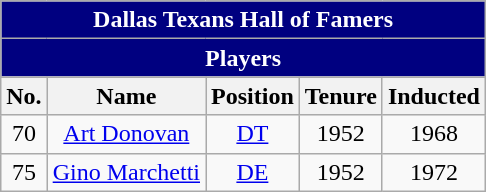<table class="wikitable" style="text-align:center">
<tr>
<th colspan="5" style="background:navy; color:white;">Dallas Texans Hall of Famers</th>
</tr>
<tr>
<th colspan="5" style="background:navy; color:white;">Players</th>
</tr>
<tr>
<th>No.</th>
<th>Name</th>
<th>Position</th>
<th>Tenure</th>
<th>Inducted</th>
</tr>
<tr>
<td>70</td>
<td><a href='#'>Art Donovan</a></td>
<td><a href='#'>DT</a></td>
<td>1952</td>
<td>1968</td>
</tr>
<tr>
<td>75</td>
<td><a href='#'>Gino Marchetti</a></td>
<td><a href='#'>DE</a></td>
<td>1952</td>
<td>1972</td>
</tr>
</table>
